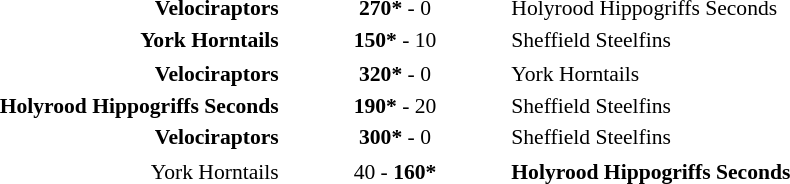<table width="100%" cellspacing="1">
<tr>
<th width="20%"></th>
<th width="12%"></th>
<th width="20%"></th>
<th></th>
</tr>
<tr style="font-size:90%">
<td align="right"><strong>Velociraptors</strong></td>
<td align="center"><strong>270*</strong> - 0</td>
<td>Holyrood Hippogriffs Seconds</td>
</tr>
<tr>
</tr>
<tr style="font-size:90%">
<td align="right"><strong>York Horntails</strong></td>
<td align="center"><strong>150*</strong> - 10</td>
<td>Sheffield Steelfins</td>
</tr>
<tr>
<td></td>
</tr>
<tr style="font-size:90%">
<td align="right"><strong>Velociraptors</strong></td>
<td align="center"><strong>320*</strong> - 0</td>
<td>York Horntails</td>
</tr>
<tr>
</tr>
<tr style="font-size:90%">
<td align="right"><strong>Holyrood Hippogriffs Seconds</strong></td>
<td align="center"><strong>190*</strong> - 20</td>
<td>Sheffield Steelfins</td>
</tr>
<tr>
</tr>
<tr style="font-size:90%">
<td align="right"><strong>Velociraptors</strong></td>
<td align="center"><strong>300*</strong> - 0</td>
<td>Sheffield Steelfins</td>
</tr>
<tr>
<td></td>
</tr>
<tr style="font-size:90%">
<td align="right">York Horntails</td>
<td align="center">40 - <strong>160*</strong></td>
<td><strong>Holyrood Hippogriffs Seconds</strong></td>
</tr>
</table>
